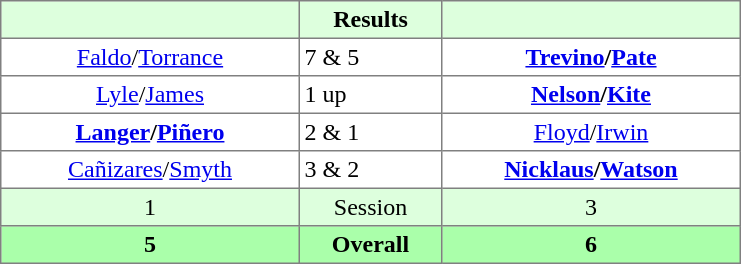<table border="1" cellpadding="3" style="border-collapse:collapse; text-align:center;">
<tr style="background:#dfd;">
<th style="width:12em;"></th>
<th style="width:5.5em;">Results</th>
<th style="width:12em;"></th>
</tr>
<tr>
<td><a href='#'>Faldo</a>/<a href='#'>Torrance</a></td>
<td align=left> 7 & 5</td>
<td><strong><a href='#'>Trevino</a>/<a href='#'>Pate</a></strong></td>
</tr>
<tr>
<td><a href='#'>Lyle</a>/<a href='#'>James</a></td>
<td align=left> 1 up</td>
<td><strong><a href='#'>Nelson</a>/<a href='#'>Kite</a></strong></td>
</tr>
<tr>
<td><strong><a href='#'>Langer</a>/<a href='#'>Piñero</a></strong></td>
<td align=left> 2 & 1</td>
<td><a href='#'>Floyd</a>/<a href='#'>Irwin</a></td>
</tr>
<tr>
<td><a href='#'>Cañizares</a>/<a href='#'>Smyth</a></td>
<td align=left> 3 & 2</td>
<td><strong><a href='#'>Nicklaus</a>/<a href='#'>Watson</a></strong></td>
</tr>
<tr style="background:#dfd;">
<td>1</td>
<td>Session</td>
<td>3</td>
</tr>
<tr style="background:#afa;">
<th>5</th>
<th>Overall</th>
<th>6</th>
</tr>
</table>
